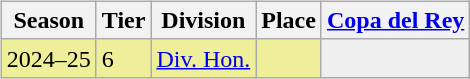<table>
<tr>
<td valign="top" width=0%><br><table class="wikitable">
<tr style="background:#f0f6fa;">
<th>Season</th>
<th>Tier</th>
<th>Division</th>
<th>Place</th>
<th><a href='#'>Copa del Rey</a></th>
</tr>
<tr>
<td style="background:#EFEF99;">2024–25</td>
<td style="background:#EFEF99;">6</td>
<td style="background:#EFEF99;"><a href='#'>Div. Hon.</a></td>
<td style="background:#EFEF99;"></td>
<td style="background:#efefef;"></td>
</tr>
</table>
</td>
</tr>
</table>
